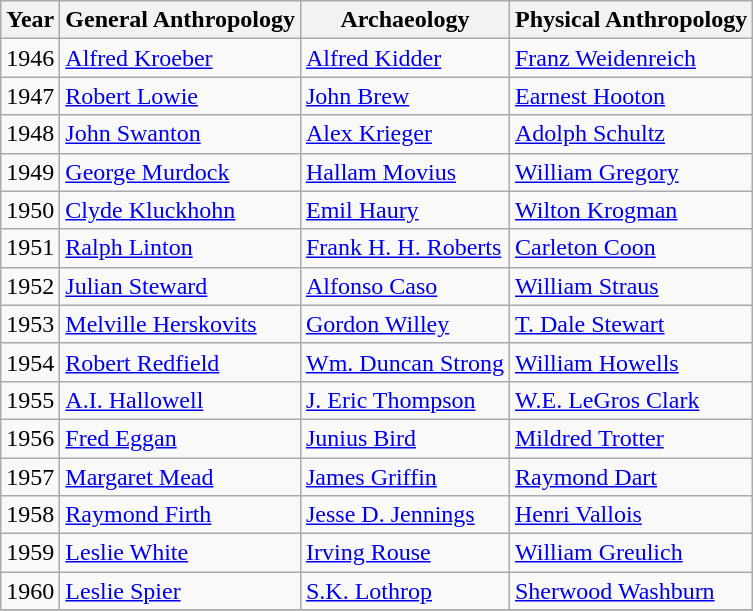<table class="wikitable">
<tr ---->
<th>Year</th>
<th>General Anthropology</th>
<th>Archaeology</th>
<th>Physical Anthropology</th>
</tr>
<tr ---->
<td>1946</td>
<td><a href='#'>Alfred Kroeber</a></td>
<td><a href='#'>Alfred Kidder</a></td>
<td><a href='#'>Franz Weidenreich</a></td>
</tr>
<tr ---->
<td>1947</td>
<td><a href='#'>Robert Lowie</a></td>
<td><a href='#'>John Brew</a></td>
<td><a href='#'>Earnest Hooton</a></td>
</tr>
<tr ---->
<td>1948</td>
<td><a href='#'>John Swanton</a></td>
<td><a href='#'>Alex Krieger</a></td>
<td><a href='#'>Adolph Schultz</a></td>
</tr>
<tr ---->
<td>1949</td>
<td><a href='#'>George Murdock</a></td>
<td><a href='#'>Hallam Movius</a></td>
<td><a href='#'>William Gregory</a></td>
</tr>
<tr ---->
<td>1950</td>
<td><a href='#'>Clyde Kluckhohn</a></td>
<td><a href='#'>Emil Haury</a></td>
<td><a href='#'>Wilton Krogman</a></td>
</tr>
<tr ---->
<td>1951</td>
<td><a href='#'>Ralph Linton</a></td>
<td><a href='#'>Frank H. H. Roberts</a></td>
<td><a href='#'>Carleton Coon</a></td>
</tr>
<tr ---->
<td>1952</td>
<td><a href='#'>Julian Steward</a></td>
<td><a href='#'>Alfonso Caso</a></td>
<td><a href='#'>William Straus</a></td>
</tr>
<tr ---->
<td>1953</td>
<td><a href='#'>Melville Herskovits</a></td>
<td><a href='#'>Gordon Willey</a></td>
<td><a href='#'>T. Dale Stewart</a></td>
</tr>
<tr ---->
<td>1954</td>
<td><a href='#'>Robert Redfield</a></td>
<td><a href='#'>Wm. Duncan Strong</a></td>
<td><a href='#'>William Howells</a></td>
</tr>
<tr ---->
<td>1955</td>
<td><a href='#'>A.I. Hallowell</a></td>
<td><a href='#'>J. Eric Thompson</a></td>
<td><a href='#'>W.E. LeGros Clark</a></td>
</tr>
<tr ---->
<td>1956</td>
<td><a href='#'>Fred Eggan</a></td>
<td><a href='#'>Junius Bird</a></td>
<td><a href='#'>Mildred Trotter</a></td>
</tr>
<tr ---->
<td>1957</td>
<td><a href='#'>Margaret Mead</a></td>
<td><a href='#'>James Griffin</a></td>
<td><a href='#'>Raymond Dart</a></td>
</tr>
<tr ---->
<td>1958</td>
<td><a href='#'>Raymond Firth</a></td>
<td><a href='#'>Jesse D. Jennings</a></td>
<td><a href='#'>Henri Vallois</a></td>
</tr>
<tr ---->
<td>1959</td>
<td><a href='#'>Leslie White</a></td>
<td><a href='#'>Irving Rouse</a></td>
<td><a href='#'>William Greulich</a></td>
</tr>
<tr ---->
<td>1960</td>
<td><a href='#'>Leslie Spier</a></td>
<td><a href='#'>S.K. Lothrop</a></td>
<td><a href='#'>Sherwood Washburn</a></td>
</tr>
<tr ---->
</tr>
</table>
